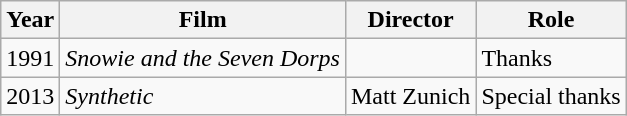<table class="wikitable">
<tr>
<th>Year</th>
<th>Film</th>
<th>Director</th>
<th>Role</th>
</tr>
<tr>
<td>1991</td>
<td><em>Snowie and the Seven Dorps</em></td>
<td></td>
<td>Thanks</td>
</tr>
<tr>
<td>2013</td>
<td><em>Synthetic</em></td>
<td>Matt Zunich</td>
<td>Special thanks</td>
</tr>
</table>
